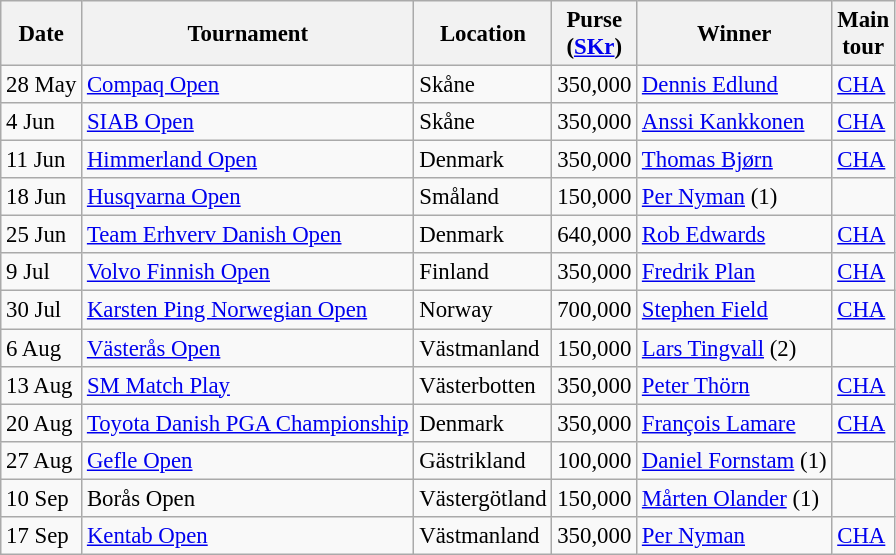<table class="wikitable" style="font-size:95%;">
<tr>
<th>Date</th>
<th>Tournament</th>
<th>Location</th>
<th>Purse<br>(<a href='#'>SKr</a>)</th>
<th>Winner</th>
<th>Main<br>tour</th>
</tr>
<tr>
<td>28 May</td>
<td><a href='#'>Compaq Open</a></td>
<td>Skåne</td>
<td align=right>350,000</td>
<td> <a href='#'>Dennis Edlund</a></td>
<td><a href='#'>CHA</a></td>
</tr>
<tr>
<td>4 Jun</td>
<td><a href='#'>SIAB Open</a></td>
<td>Skåne</td>
<td align=right>350,000</td>
<td> <a href='#'>Anssi Kankkonen</a></td>
<td><a href='#'>CHA</a></td>
</tr>
<tr>
<td>11 Jun</td>
<td><a href='#'>Himmerland Open</a></td>
<td>Denmark</td>
<td align=right>350,000</td>
<td> <a href='#'>Thomas Bjørn</a></td>
<td><a href='#'>CHA</a></td>
</tr>
<tr>
<td>18 Jun</td>
<td><a href='#'>Husqvarna Open</a></td>
<td>Småland</td>
<td align=right>150,000</td>
<td> <a href='#'>Per Nyman</a> (1)</td>
<td></td>
</tr>
<tr>
<td>25 Jun</td>
<td><a href='#'>Team Erhverv Danish Open</a></td>
<td>Denmark</td>
<td align=right>640,000</td>
<td> <a href='#'>Rob Edwards</a></td>
<td><a href='#'>CHA</a></td>
</tr>
<tr>
<td>9 Jul</td>
<td><a href='#'>Volvo Finnish Open</a></td>
<td>Finland</td>
<td align=right>350,000</td>
<td> <a href='#'>Fredrik Plan</a></td>
<td><a href='#'>CHA</a></td>
</tr>
<tr>
<td>30 Jul</td>
<td><a href='#'>Karsten Ping Norwegian Open</a></td>
<td>Norway</td>
<td align=right>700,000</td>
<td> <a href='#'>Stephen Field</a></td>
<td><a href='#'>CHA</a></td>
</tr>
<tr>
<td>6 Aug</td>
<td><a href='#'>Västerås Open</a></td>
<td>Västmanland</td>
<td align=right>150,000</td>
<td> <a href='#'>Lars Tingvall</a> (2)</td>
<td></td>
</tr>
<tr>
<td>13 Aug</td>
<td><a href='#'>SM Match Play</a></td>
<td>Västerbotten</td>
<td align=right>350,000</td>
<td> <a href='#'>Peter Thörn</a></td>
<td><a href='#'>CHA</a></td>
</tr>
<tr>
<td>20 Aug</td>
<td><a href='#'>Toyota Danish PGA Championship</a></td>
<td>Denmark</td>
<td align=right>350,000</td>
<td> <a href='#'>François Lamare</a></td>
<td><a href='#'>CHA</a></td>
</tr>
<tr>
<td>27 Aug</td>
<td><a href='#'>Gefle Open</a></td>
<td>Gästrikland</td>
<td align=right>100,000</td>
<td> <a href='#'>Daniel Fornstam</a> (1)</td>
<td></td>
</tr>
<tr>
<td>10 Sep</td>
<td>Borås Open</td>
<td>Västergötland</td>
<td align=right>150,000</td>
<td> <a href='#'>Mårten Olander</a> (1)</td>
<td></td>
</tr>
<tr>
<td>17 Sep</td>
<td><a href='#'>Kentab Open</a></td>
<td>Västmanland</td>
<td align=right>350,000</td>
<td> <a href='#'>Per Nyman</a></td>
<td><a href='#'>CHA</a></td>
</tr>
</table>
